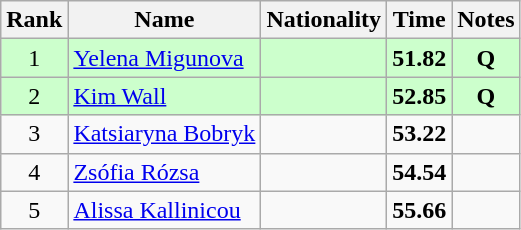<table class="wikitable sortable" style="text-align:center">
<tr>
<th>Rank</th>
<th>Name</th>
<th>Nationality</th>
<th>Time</th>
<th>Notes</th>
</tr>
<tr bgcolor=ccffcc>
<td>1</td>
<td align=left><a href='#'>Yelena Migunova</a></td>
<td align=left></td>
<td><strong>51.82</strong></td>
<td><strong>Q</strong></td>
</tr>
<tr bgcolor=ccffcc>
<td>2</td>
<td align=left><a href='#'>Kim Wall</a></td>
<td align=left></td>
<td><strong>52.85</strong></td>
<td><strong>Q</strong></td>
</tr>
<tr>
<td>3</td>
<td align=left><a href='#'>Katsiaryna Bobryk</a></td>
<td align=left></td>
<td><strong>53.22</strong></td>
<td></td>
</tr>
<tr>
<td>4</td>
<td align=left><a href='#'>Zsófia Rózsa</a></td>
<td align=left></td>
<td><strong>54.54</strong></td>
<td></td>
</tr>
<tr>
<td>5</td>
<td align=left><a href='#'>Alissa Kallinicou</a></td>
<td align=left></td>
<td><strong>55.66</strong></td>
<td></td>
</tr>
</table>
